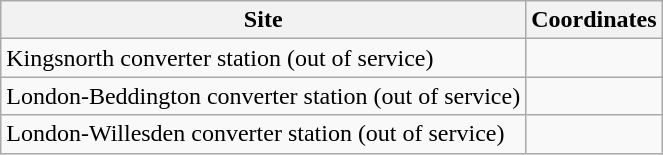<table class="wikitable sortable">
<tr>
<th>Site</th>
<th>Coordinates</th>
</tr>
<tr>
<td>Kingsnorth converter station (out of service)</td>
<td></td>
</tr>
<tr>
<td>London-Beddington converter station (out of service)</td>
<td></td>
</tr>
<tr>
<td>London-Willesden converter station (out of service)</td>
<td></td>
</tr>
</table>
